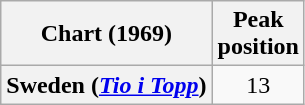<table class="wikitable sortable plainrowheaders" style="text-align:center">
<tr>
<th>Chart (1969)</th>
<th>Peak<br>position</th>
</tr>
<tr>
<th scope="row">Sweden (<em><a href='#'>Tio i Topp</a></em>)</th>
<td style="text-align:center;">13</td>
</tr>
</table>
